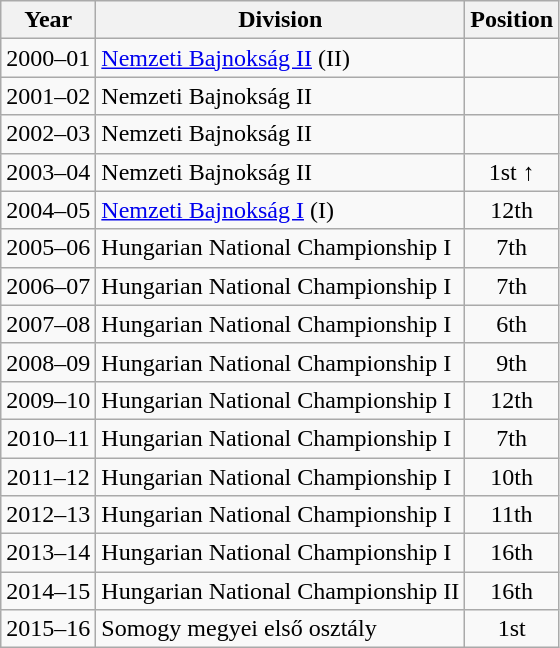<table class="wikitable">
<tr>
<th>Year</th>
<th>Division</th>
<th>Position</th>
</tr>
<tr align="center">
<td>2000–01</td>
<td align="left"><a href='#'>Nemzeti Bajnokság II</a> (II)</td>
<td></td>
</tr>
<tr align="center">
<td>2001–02</td>
<td align="left">Nemzeti Bajnokság II</td>
<td></td>
</tr>
<tr align="center">
<td>2002–03</td>
<td align="left">Nemzeti Bajnokság II</td>
<td></td>
</tr>
<tr align="center">
<td>2003–04</td>
<td align="left">Nemzeti Bajnokság II</td>
<td>1st ↑</td>
</tr>
<tr align="center">
<td>2004–05</td>
<td align="left"><a href='#'>Nemzeti Bajnokság I</a> (I)</td>
<td>12th</td>
</tr>
<tr align="center">
<td>2005–06</td>
<td align="left">Hungarian National Championship I</td>
<td>7th</td>
</tr>
<tr align="center">
<td>2006–07</td>
<td align="left">Hungarian National Championship I</td>
<td>7th</td>
</tr>
<tr align="center">
<td>2007–08</td>
<td align="left">Hungarian National Championship I</td>
<td>6th</td>
</tr>
<tr align="center">
<td>2008–09</td>
<td align="left">Hungarian National Championship I</td>
<td>9th</td>
</tr>
<tr align="center">
<td>2009–10</td>
<td align="left">Hungarian National Championship I</td>
<td>12th</td>
</tr>
<tr align="center">
<td>2010–11</td>
<td align="left">Hungarian National Championship I</td>
<td>7th</td>
</tr>
<tr align="center">
<td>2011–12</td>
<td align="left">Hungarian National Championship I</td>
<td>10th</td>
</tr>
<tr align="center">
<td>2012–13</td>
<td align="left">Hungarian National Championship I</td>
<td>11th</td>
</tr>
<tr align="center">
<td>2013–14</td>
<td align="left">Hungarian National Championship I</td>
<td>16th</td>
</tr>
<tr align="center">
<td>2014–15</td>
<td align="left">Hungarian National Championship II</td>
<td>16th</td>
</tr>
<tr align="center">
<td>2015–16</td>
<td align="left">Somogy megyei első osztály</td>
<td>1st</td>
</tr>
</table>
